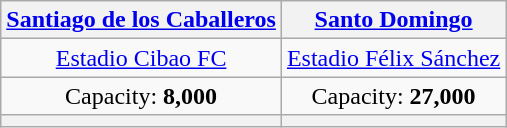<table class="wikitable" style="text-align:center">
<tr>
<th><a href='#'>Santiago de los Caballeros</a></th>
<th><a href='#'>Santo Domingo</a></th>
</tr>
<tr>
<td><a href='#'>Estadio Cibao FC</a></td>
<td><a href='#'>Estadio Félix Sánchez</a></td>
</tr>
<tr>
<td>Capacity: <strong>8,000</strong></td>
<td>Capacity: <strong>27,000</strong></td>
</tr>
<tr>
<th></th>
<th></th>
</tr>
</table>
